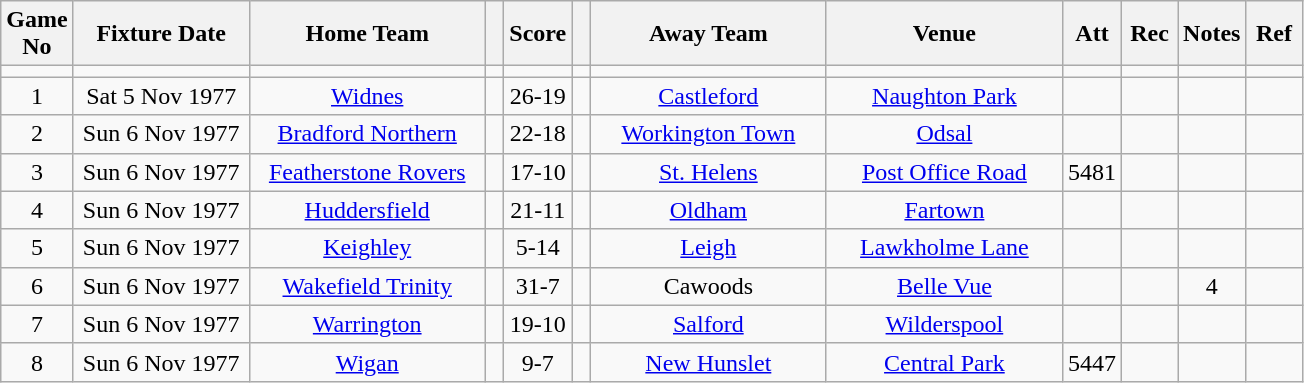<table class="wikitable" style="text-align:center;">
<tr>
<th width=10 abbr="No">Game No</th>
<th width=110 abbr="Date">Fixture Date</th>
<th width=150 abbr="Home Team">Home Team</th>
<th width=5 abbr="space"></th>
<th width=20 abbr="Score">Score</th>
<th width=5 abbr="space"></th>
<th width=150 abbr="Away Team">Away Team</th>
<th width=150 abbr="Venue">Venue</th>
<th width=30 abbr="Att">Att</th>
<th width=30 abbr="Rec">Rec</th>
<th width=20 abbr="Notes">Notes</th>
<th width=30 abbr="Ref">Ref</th>
</tr>
<tr>
<td></td>
<td></td>
<td></td>
<td></td>
<td></td>
<td></td>
<td></td>
<td></td>
<td></td>
<td></td>
<td></td>
<td></td>
</tr>
<tr>
<td>1</td>
<td>Sat 5 Nov 1977</td>
<td><a href='#'>Widnes</a></td>
<td></td>
<td>26-19</td>
<td></td>
<td><a href='#'>Castleford</a></td>
<td><a href='#'>Naughton Park</a></td>
<td></td>
<td></td>
<td></td>
<td></td>
</tr>
<tr>
<td>2</td>
<td>Sun 6 Nov 1977</td>
<td><a href='#'>Bradford Northern</a></td>
<td></td>
<td>22-18</td>
<td></td>
<td><a href='#'>Workington Town</a></td>
<td><a href='#'>Odsal</a></td>
<td></td>
<td></td>
<td></td>
<td></td>
</tr>
<tr>
<td>3</td>
<td>Sun 6 Nov 1977</td>
<td><a href='#'>Featherstone Rovers</a></td>
<td></td>
<td>17-10</td>
<td></td>
<td><a href='#'>St. Helens</a></td>
<td><a href='#'>Post Office Road</a></td>
<td>5481</td>
<td></td>
<td></td>
<td></td>
</tr>
<tr>
<td>4</td>
<td>Sun 6 Nov 1977</td>
<td><a href='#'>Huddersfield</a></td>
<td></td>
<td>21-11</td>
<td></td>
<td><a href='#'>Oldham</a></td>
<td><a href='#'>Fartown</a></td>
<td></td>
<td></td>
<td></td>
<td></td>
</tr>
<tr>
<td>5</td>
<td>Sun 6 Nov 1977</td>
<td><a href='#'>Keighley</a></td>
<td></td>
<td>5-14</td>
<td></td>
<td><a href='#'>Leigh</a></td>
<td><a href='#'>Lawkholme Lane</a></td>
<td></td>
<td></td>
<td></td>
<td></td>
</tr>
<tr>
<td>6</td>
<td>Sun 6 Nov 1977</td>
<td><a href='#'>Wakefield Trinity</a></td>
<td></td>
<td>31-7</td>
<td></td>
<td>Cawoods</td>
<td><a href='#'>Belle Vue</a></td>
<td></td>
<td></td>
<td>4</td>
<td></td>
</tr>
<tr>
<td>7</td>
<td>Sun 6 Nov 1977</td>
<td><a href='#'>Warrington</a></td>
<td></td>
<td>19-10</td>
<td></td>
<td><a href='#'>Salford</a></td>
<td><a href='#'>Wilderspool</a></td>
<td></td>
<td></td>
<td></td>
<td></td>
</tr>
<tr>
<td>8</td>
<td>Sun 6 Nov 1977</td>
<td><a href='#'>Wigan</a></td>
<td></td>
<td>9-7</td>
<td></td>
<td><a href='#'>New Hunslet</a></td>
<td><a href='#'>Central Park</a></td>
<td>5447</td>
<td></td>
<td></td>
<td></td>
</tr>
</table>
